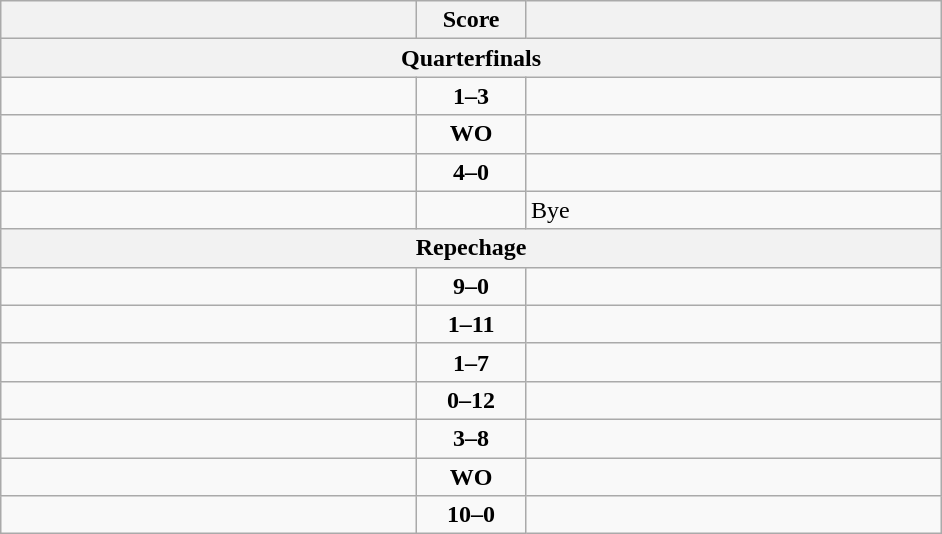<table class="wikitable" style="text-align: left;">
<tr>
<th align="right" width="270"></th>
<th width="65">Score</th>
<th align="left" width="270"></th>
</tr>
<tr>
<th colspan="3">Quarterfinals</th>
</tr>
<tr>
<td></td>
<td align=center><strong>1–3</strong></td>
<td><strong></strong></td>
</tr>
<tr>
<td><strong></strong></td>
<td align=center><strong>WO</strong></td>
<td></td>
</tr>
<tr>
<td><strong></strong></td>
<td align=center><strong>4–0</strong></td>
<td></td>
</tr>
<tr>
<td><strong></strong></td>
<td></td>
<td>Bye</td>
</tr>
<tr>
<th colspan="3">Repechage</th>
</tr>
<tr>
<td><strong></strong></td>
<td align=center><strong>9–0</strong></td>
<td></td>
</tr>
<tr>
<td></td>
<td align=center><strong>1–11</strong></td>
<td><strong></strong></td>
</tr>
<tr>
<td></td>
<td align=center><strong>1–7</strong></td>
<td><strong></strong></td>
</tr>
<tr>
<td></td>
<td align=center><strong>0–12</strong></td>
<td><strong></strong></td>
</tr>
<tr>
<td></td>
<td align=center><strong>3–8</strong></td>
<td><strong></strong></td>
</tr>
<tr>
<td></td>
<td align=center><strong>WO</strong></td>
<td><strong></strong></td>
</tr>
<tr>
<td><strong></strong></td>
<td align=center><strong>10–0</strong></td>
<td></td>
</tr>
</table>
